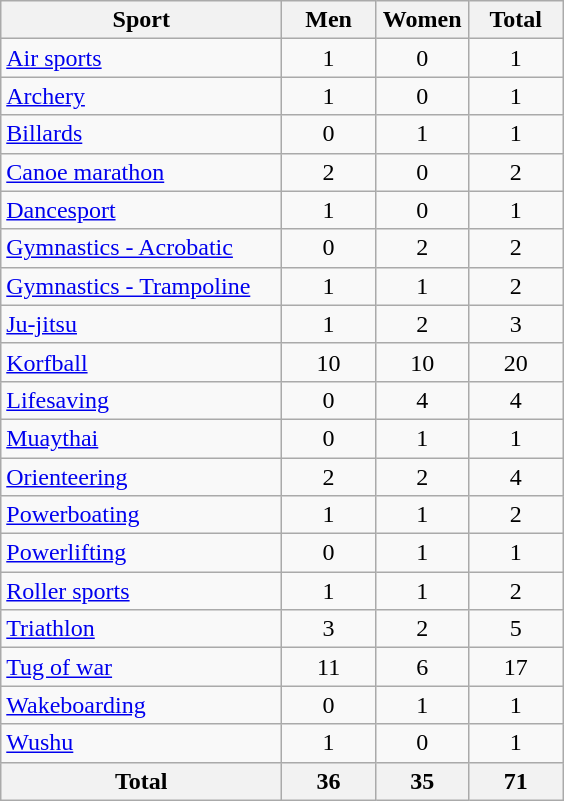<table class="wikitable sortable" style="text-align:center;">
<tr>
<th width=180>Sport</th>
<th width=55>Men</th>
<th width=55>Women</th>
<th width=55>Total</th>
</tr>
<tr>
<td align=left><a href='#'>Air sports</a></td>
<td>1</td>
<td>0</td>
<td>1</td>
</tr>
<tr>
<td align=left><a href='#'>Archery</a></td>
<td>1</td>
<td>0</td>
<td>1</td>
</tr>
<tr>
<td align=left><a href='#'>Billards</a></td>
<td>0</td>
<td>1</td>
<td>1</td>
</tr>
<tr>
<td align=left><a href='#'>Canoe marathon</a></td>
<td>2</td>
<td>0</td>
<td>2</td>
</tr>
<tr>
<td align=left><a href='#'>Dancesport</a></td>
<td>1</td>
<td>0</td>
<td>1</td>
</tr>
<tr>
<td align=left><a href='#'>Gymnastics - Acrobatic</a></td>
<td>0</td>
<td>2</td>
<td>2</td>
</tr>
<tr>
<td align=left><a href='#'>Gymnastics - Trampoline</a></td>
<td>1</td>
<td>1</td>
<td>2</td>
</tr>
<tr>
<td align=left><a href='#'>Ju-jitsu</a></td>
<td>1</td>
<td>2</td>
<td>3</td>
</tr>
<tr>
<td align=left><a href='#'>Korfball</a></td>
<td>10</td>
<td>10</td>
<td>20</td>
</tr>
<tr>
<td align=left><a href='#'>Lifesaving</a></td>
<td>0</td>
<td>4</td>
<td>4</td>
</tr>
<tr>
<td align=left><a href='#'>Muaythai</a></td>
<td>0</td>
<td>1</td>
<td>1</td>
</tr>
<tr>
<td align=left><a href='#'>Orienteering</a></td>
<td>2</td>
<td>2</td>
<td>4</td>
</tr>
<tr>
<td align=left><a href='#'>Powerboating</a></td>
<td>1</td>
<td>1</td>
<td>2</td>
</tr>
<tr>
<td align=left><a href='#'>Powerlifting</a></td>
<td>0</td>
<td>1</td>
<td>1</td>
</tr>
<tr>
<td align=left><a href='#'>Roller sports</a></td>
<td>1</td>
<td>1</td>
<td>2</td>
</tr>
<tr>
<td align=left><a href='#'>Triathlon</a></td>
<td>3</td>
<td>2</td>
<td>5</td>
</tr>
<tr>
<td align=left><a href='#'>Tug of war</a></td>
<td>11</td>
<td>6</td>
<td>17</td>
</tr>
<tr>
<td align=left><a href='#'>Wakeboarding</a></td>
<td>0</td>
<td>1</td>
<td>1</td>
</tr>
<tr>
<td align=left><a href='#'>Wushu</a></td>
<td>1</td>
<td>0</td>
<td>1</td>
</tr>
<tr>
<th>Total</th>
<th>36</th>
<th>35</th>
<th>71</th>
</tr>
</table>
